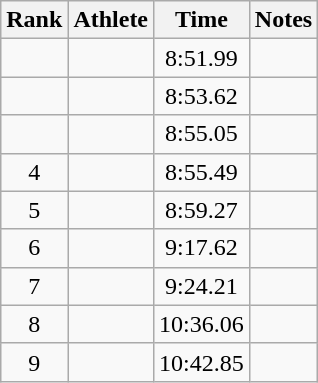<table class="wikitable sortable" style="text-align:center">
<tr>
<th>Rank</th>
<th>Athlete</th>
<th>Time</th>
<th>Notes</th>
</tr>
<tr>
<td></td>
<td align=left></td>
<td>8:51.99</td>
<td></td>
</tr>
<tr>
<td></td>
<td align=left></td>
<td>8:53.62</td>
<td></td>
</tr>
<tr>
<td></td>
<td align=left></td>
<td>8:55.05</td>
<td></td>
</tr>
<tr>
<td>4</td>
<td align=left></td>
<td>8:55.49</td>
<td></td>
</tr>
<tr>
<td>5</td>
<td align=left></td>
<td>8:59.27</td>
<td></td>
</tr>
<tr>
<td>6</td>
<td align=left></td>
<td>9:17.62</td>
<td></td>
</tr>
<tr>
<td>7</td>
<td align=left></td>
<td>9:24.21</td>
<td></td>
</tr>
<tr>
<td>8</td>
<td align=left></td>
<td>10:36.06</td>
<td></td>
</tr>
<tr>
<td>9</td>
<td align=left></td>
<td>10:42.85</td>
<td></td>
</tr>
</table>
